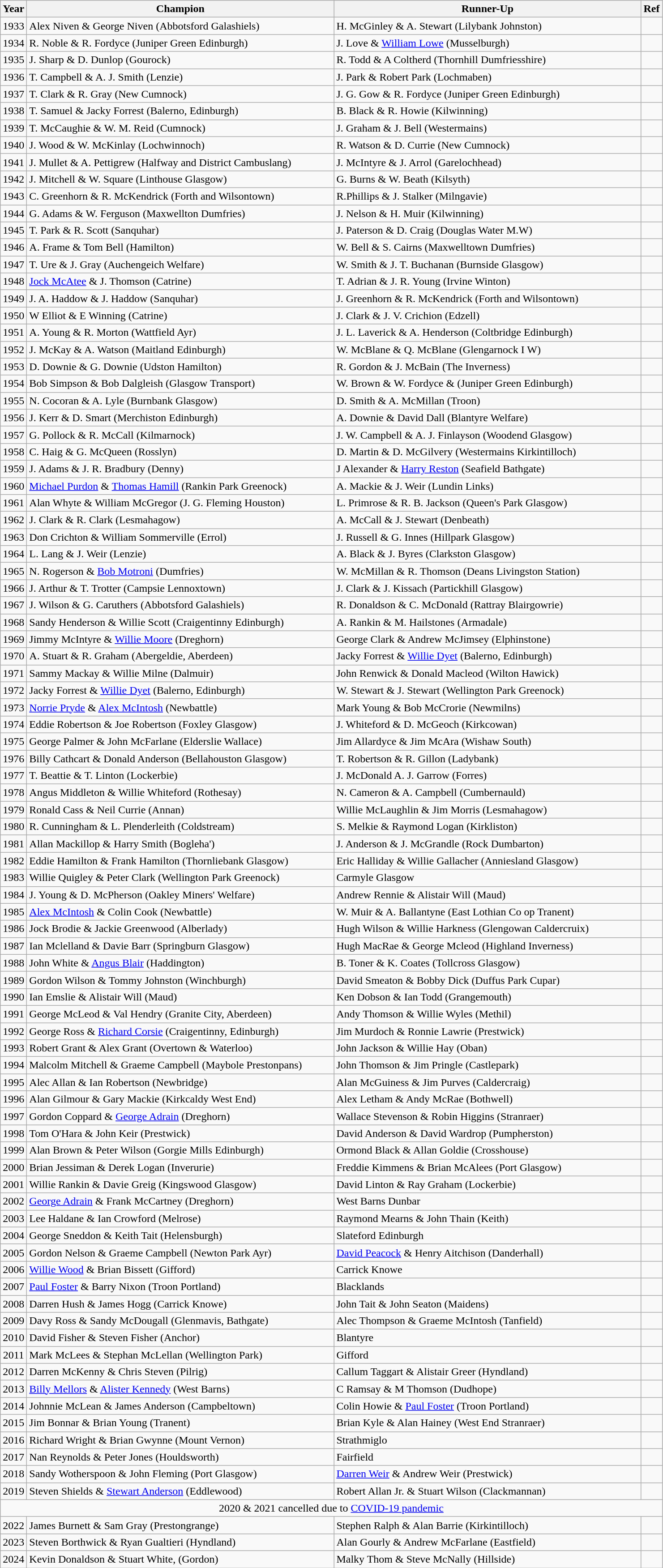<table class="wikitable">
<tr>
<th width="30">Year</th>
<th width="450">Champion</th>
<th width="450">Runner-Up</th>
<th width="20">Ref</th>
</tr>
<tr>
<td align=center>1933</td>
<td>Alex Niven & George Niven (Abbotsford Galashiels)</td>
<td>H. McGinley & A. Stewart (Lilybank Johnston)</td>
<td></td>
</tr>
<tr>
<td align=center>1934</td>
<td>R. Noble & R. Fordyce (Juniper Green Edinburgh)</td>
<td>J. Love & <a href='#'>William Lowe</a> (Musselburgh)</td>
<td></td>
</tr>
<tr>
<td align=center>1935</td>
<td>J. Sharp & D. Dunlop (Gourock)</td>
<td>R. Todd & A Coltherd (Thornhill Dumfriesshire)</td>
<td></td>
</tr>
<tr>
<td align=center>1936</td>
<td>T. Campbell & A. J. Smith (Lenzie)</td>
<td>J. Park & Robert Park (Lochmaben)</td>
<td></td>
</tr>
<tr>
<td align=center>1937</td>
<td>T. Clark & R. Gray (New Cumnock)</td>
<td>J. G. Gow & R. Fordyce (Juniper Green Edinburgh)</td>
<td></td>
</tr>
<tr>
<td align=center>1938</td>
<td>T. Samuel & Jacky Forrest (Balerno, Edinburgh)</td>
<td>B. Black & R. Howie (Kilwinning)</td>
<td></td>
</tr>
<tr>
<td align=center>1939</td>
<td>T. McCaughie & W. M. Reid (Cumnock)</td>
<td>J. Graham & J. Bell (Westermains)</td>
<td></td>
</tr>
<tr>
<td align=center>1940</td>
<td>J. Wood & W. McKinlay (Lochwinnoch)</td>
<td>R. Watson & D. Currie (New Cumnock)</td>
<td></td>
</tr>
<tr>
<td align=center>1941</td>
<td>J. Mullet & A. Pettigrew (Halfway and District Cambuslang)</td>
<td>J. McIntyre & J. Arrol (Garelochhead)</td>
<td></td>
</tr>
<tr>
<td align=center>1942</td>
<td>J. Mitchell & W. Square (Linthouse Glasgow)</td>
<td>G. Burns & W. Beath (Kilsyth)</td>
<td></td>
</tr>
<tr>
<td align=center>1943</td>
<td>C. Greenhorn & R. McKendrick (Forth and Wilsontown)</td>
<td>R.Phillips & J. Stalker (Milngavie)</td>
<td></td>
</tr>
<tr>
<td align=center>1944</td>
<td>G. Adams & W. Ferguson (Maxwellton Dumfries)</td>
<td>J. Nelson & H. Muir (Kilwinning)</td>
<td></td>
</tr>
<tr>
<td align=center>1945</td>
<td>T. Park & R. Scott (Sanquhar)</td>
<td>J. Paterson & D. Craig (Douglas Water M.W)</td>
<td></td>
</tr>
<tr>
<td align=center>1946</td>
<td>A. Frame & Tom Bell (Hamilton)</td>
<td>W. Bell & S. Cairns (Maxwelltown Dumfries)</td>
<td></td>
</tr>
<tr>
<td align=center>1947</td>
<td>T. Ure & J. Gray (Auchengeich Welfare)</td>
<td>W. Smith & J. T. Buchanan (Burnside Glasgow)</td>
<td></td>
</tr>
<tr>
<td align=center>1948</td>
<td><a href='#'>Jock McAtee</a> & J. Thomson (Catrine)</td>
<td>T. Adrian & J. R. Young (Irvine Winton)</td>
<td></td>
</tr>
<tr>
<td align=center>1949</td>
<td>J. A. Haddow & J. Haddow (Sanquhar)</td>
<td>J. Greenhorn & R. McKendrick (Forth and Wilsontown)</td>
<td></td>
</tr>
<tr>
<td align=center>1950</td>
<td>W Elliot & E Winning (Catrine)</td>
<td>J. Clark & J. V. Crichion (Edzell)</td>
<td></td>
</tr>
<tr>
<td align=center>1951</td>
<td>A. Young & R. Morton (Wattfield Ayr)</td>
<td>J. L. Laverick & A. Henderson (Coltbridge Edinburgh)</td>
<td></td>
</tr>
<tr>
<td align=center>1952</td>
<td>J. McKay & A. Watson (Maitland Edinburgh)</td>
<td>W. McBlane & Q. McBlane (Glengarnock I W)</td>
<td></td>
</tr>
<tr>
<td align=center>1953</td>
<td>D. Downie & G. Downie (Udston Hamilton)</td>
<td>R. Gordon & J. McBain (The Inverness)</td>
<td></td>
</tr>
<tr>
<td align=center>1954</td>
<td>Bob Simpson & Bob Dalgleish (Glasgow Transport)</td>
<td>W. Brown & W. Fordyce & (Juniper Green Edinburgh)</td>
<td></td>
</tr>
<tr>
<td align=center>1955</td>
<td>N. Cocoran & A. Lyle (Burnbank Glasgow)</td>
<td>D. Smith & A. McMillan (Troon)</td>
<td></td>
</tr>
<tr>
<td align=center>1956</td>
<td>J. Kerr & D. Smart (Merchiston Edinburgh)</td>
<td>A. Downie & David Dall (Blantyre Welfare)</td>
<td></td>
</tr>
<tr>
<td align=center>1957</td>
<td>G. Pollock & R. McCall (Kilmarnock)</td>
<td>J. W. Campbell & A. J. Finlayson (Woodend Glasgow)</td>
<td></td>
</tr>
<tr>
<td align=center>1958</td>
<td>C. Haig & G. McQueen (Rosslyn)</td>
<td>D. Martin & D. McGilvery (Westermains Kirkintilloch)</td>
<td></td>
</tr>
<tr>
<td align=center>1959</td>
<td>J. Adams & J. R. Bradbury (Denny)</td>
<td>J Alexander & <a href='#'>Harry Reston</a> (Seafield Bathgate)</td>
<td></td>
</tr>
<tr>
<td align=center>1960</td>
<td><a href='#'>Michael Purdon</a> & <a href='#'>Thomas Hamill</a> (Rankin Park Greenock)</td>
<td>A. Mackie & J. Weir (Lundin Links)</td>
<td></td>
</tr>
<tr>
<td align=center>1961</td>
<td>Alan Whyte & William McGregor (J. G. Fleming Houston)</td>
<td>L. Primrose & R. B. Jackson (Queen's Park Glasgow)</td>
<td></td>
</tr>
<tr>
<td align=center>1962</td>
<td>J. Clark & R. Clark (Lesmahagow)</td>
<td>A. McCall & J. Stewart (Denbeath)</td>
<td></td>
</tr>
<tr>
<td align=center>1963</td>
<td>Don Crichton & William Sommerville (Errol)</td>
<td>J. Russell & G. Innes (Hillpark Glasgow)</td>
<td></td>
</tr>
<tr>
<td align=center>1964</td>
<td>L. Lang & J. Weir (Lenzie)</td>
<td>A. Black & J. Byres (Clarkston Glasgow)</td>
<td></td>
</tr>
<tr>
<td align=center>1965</td>
<td>N. Rogerson & <a href='#'>Bob Motroni</a> (Dumfries)</td>
<td>W. McMillan & R. Thomson (Deans Livingston Station)</td>
<td></td>
</tr>
<tr>
<td align=center>1966</td>
<td>J. Arthur & T. Trotter (Campsie Lennoxtown)</td>
<td>J. Clark & J. Kissach (Partickhill Glasgow)</td>
<td></td>
</tr>
<tr>
<td align=center>1967</td>
<td>J. Wilson & G. Caruthers (Abbotsford Galashiels)</td>
<td>R. Donaldson & C. McDonald (Rattray Blairgowrie)</td>
<td></td>
</tr>
<tr>
<td align=center>1968</td>
<td>Sandy Henderson & Willie Scott (Craigentinny Edinburgh)</td>
<td>A. Rankin & M. Hailstones (Armadale)</td>
<td></td>
</tr>
<tr>
<td align=center>1969</td>
<td>Jimmy McIntyre & <a href='#'>Willie Moore</a> (Dreghorn)</td>
<td>George Clark & Andrew McJimsey (Elphinstone)</td>
<td></td>
</tr>
<tr>
<td align=center>1970</td>
<td>A. Stuart & R. Graham (Abergeldie, Aberdeen)</td>
<td>Jacky Forrest & <a href='#'>Willie Dyet</a> (Balerno, Edinburgh)</td>
<td></td>
</tr>
<tr>
<td align=center>1971</td>
<td>Sammy Mackay & Willie Milne (Dalmuir)</td>
<td>John Renwick & Donald Macleod (Wilton Hawick)</td>
<td></td>
</tr>
<tr>
<td align=center>1972</td>
<td>Jacky Forrest & <a href='#'>Willie Dyet</a> (Balerno, Edinburgh)</td>
<td>W. Stewart & J. Stewart (Wellington Park Greenock)</td>
<td></td>
</tr>
<tr>
<td align=center>1973</td>
<td><a href='#'>Norrie Pryde</a> & <a href='#'>Alex McIntosh</a> (Newbattle)</td>
<td>Mark Young & Bob McCrorie (Newmilns)</td>
<td></td>
</tr>
<tr>
<td align=center>1974</td>
<td>Eddie Robertson & Joe Robertson (Foxley Glasgow)</td>
<td>J. Whiteford & D. McGeoch (Kirkcowan)</td>
<td></td>
</tr>
<tr>
<td align=center>1975</td>
<td>George Palmer & John McFarlane (Elderslie Wallace)</td>
<td>Jim Allardyce & Jim McAra (Wishaw South)</td>
<td></td>
</tr>
<tr>
<td align=center>1976</td>
<td>Billy Cathcart & Donald Anderson (Bellahouston Glasgow)</td>
<td>T. Robertson & R. Gillon (Ladybank)</td>
<td></td>
</tr>
<tr>
<td align=center>1977</td>
<td>T. Beattie & T. Linton (Lockerbie)</td>
<td>J. McDonald A. J. Garrow (Forres)</td>
<td></td>
</tr>
<tr>
<td align=center>1978</td>
<td>Angus Middleton & Willie Whiteford (Rothesay)</td>
<td>N. Cameron & A. Campbell (Cumbernauld)</td>
<td></td>
</tr>
<tr>
<td align=center>1979</td>
<td>Ronald Cass & Neil Currie (Annan)</td>
<td>Willie McLaughlin & Jim Morris (Lesmahagow)</td>
<td></td>
</tr>
<tr>
<td align=center>1980</td>
<td>R. Cunningham & L. Plenderleith (Coldstream)</td>
<td>S. Melkie & Raymond Logan (Kirkliston)</td>
<td></td>
</tr>
<tr>
<td align=center>1981</td>
<td>Allan Mackillop & Harry Smith (Bogleha')</td>
<td>J. Anderson & J. McGrandle (Rock Dumbarton)</td>
<td></td>
</tr>
<tr>
<td align=center>1982</td>
<td>Eddie Hamilton & Frank Hamilton (Thornliebank Glasgow)</td>
<td>Eric Halliday & Willie Gallacher (Anniesland Glasgow)</td>
<td></td>
</tr>
<tr>
<td align=center>1983</td>
<td>Willie Quigley & Peter Clark (Wellington Park Greenock)</td>
<td>Carmyle Glasgow</td>
<td></td>
</tr>
<tr>
<td align=center>1984</td>
<td>J. Young & D. McPherson (Oakley Miners' Welfare)</td>
<td>Andrew Rennie & Alistair Will (Maud)</td>
<td></td>
</tr>
<tr>
<td align=center>1985</td>
<td><a href='#'>Alex McIntosh</a> & Colin Cook (Newbattle)</td>
<td>W. Muir & A. Ballantyne (East Lothian Co op Tranent)</td>
<td></td>
</tr>
<tr>
<td align=center>1986</td>
<td>Jock Brodie & Jackie Greenwood (Alberlady)</td>
<td>Hugh Wilson & Willie Harkness (Glengowan Caldercruix)</td>
<td></td>
</tr>
<tr>
<td align=center>1987</td>
<td>Ian Mclelland & Davie Barr (Springburn Glasgow)</td>
<td>Hugh MacRae & George Mcleod (Highland Inverness)</td>
<td></td>
</tr>
<tr>
<td align=center>1988</td>
<td>John White & <a href='#'>Angus Blair</a> (Haddington)</td>
<td>B. Toner & K. Coates (Tollcross Glasgow)</td>
<td></td>
</tr>
<tr>
<td align=center>1989</td>
<td>Gordon Wilson & Tommy Johnston (Winchburgh)</td>
<td>David Smeaton & Bobby Dick (Duffus Park Cupar)</td>
<td></td>
</tr>
<tr>
<td align=center>1990</td>
<td>Ian Emslie & Alistair Will (Maud)</td>
<td>Ken Dobson & Ian Todd (Grangemouth)</td>
<td></td>
</tr>
<tr>
<td align=center>1991</td>
<td>George McLeod & Val Hendry (Granite City, Aberdeen)</td>
<td>Andy Thomson & Willie Wyles (Methil)</td>
<td></td>
</tr>
<tr>
<td align=center>1992</td>
<td>George Ross & <a href='#'>Richard Corsie</a> (Craigentinny, Edinburgh)</td>
<td>Jim Murdoch & Ronnie Lawrie (Prestwick)</td>
<td></td>
</tr>
<tr>
<td align=center>1993</td>
<td>Robert Grant & Alex Grant (Overtown & Waterloo)</td>
<td>John Jackson & Willie Hay (Oban)</td>
<td></td>
</tr>
<tr>
<td align=center>1994</td>
<td>Malcolm Mitchell & Graeme Campbell (Maybole Prestonpans)</td>
<td>John Thomson & Jim Pringle (Castlepark)</td>
<td></td>
</tr>
<tr>
<td align=center>1995</td>
<td>Alec Allan & Ian Robertson (Newbridge)</td>
<td>Alan McGuiness & Jim Purves (Caldercraig)</td>
<td></td>
</tr>
<tr>
<td align=center>1996</td>
<td>Alan Gilmour & Gary Mackie (Kirkcaldy West End)</td>
<td>Alex Letham & Andy McRae (Bothwell)</td>
<td></td>
</tr>
<tr>
<td align=center>1997</td>
<td>Gordon Coppard & <a href='#'>George Adrain</a> (Dreghorn)</td>
<td>Wallace Stevenson & Robin Higgins (Stranraer)</td>
<td></td>
</tr>
<tr>
<td align=center>1998</td>
<td>Tom O'Hara & John Keir (Prestwick)</td>
<td>David Anderson & David Wardrop (Pumpherston)</td>
<td></td>
</tr>
<tr>
<td align=center>1999</td>
<td>Alan Brown & Peter Wilson (Gorgie Mills Edinburgh)</td>
<td>Ormond Black & Allan Goldie (Crosshouse)</td>
<td></td>
</tr>
<tr>
<td align=center>2000</td>
<td>Brian Jessiman & Derek Logan (Inverurie)</td>
<td>Freddie Kimmens & Brian McAlees (Port Glasgow)</td>
<td></td>
</tr>
<tr>
<td align=center>2001</td>
<td>Willie Rankin & Davie Greig (Kingswood Glasgow)</td>
<td>David Linton & Ray Graham (Lockerbie)</td>
<td></td>
</tr>
<tr>
<td align=center>2002</td>
<td><a href='#'>George Adrain</a> & Frank McCartney (Dreghorn)</td>
<td>West Barns Dunbar</td>
<td></td>
</tr>
<tr keith>
<td align=center>2003</td>
<td>Lee Haldane & Ian Crowford (Melrose)</td>
<td>Raymond Mearns & John Thain (Keith)</td>
<td></td>
</tr>
<tr>
<td align=center>2004</td>
<td>George Sneddon & Keith Tait (Helensburgh)</td>
<td>Slateford Edinburgh</td>
<td></td>
</tr>
<tr>
<td align=center>2005</td>
<td>Gordon Nelson & Graeme Campbell (Newton Park Ayr)</td>
<td><a href='#'>David Peacock</a> & Henry Aitchison (Danderhall)</td>
<td></td>
</tr>
<tr>
<td align=center>2006</td>
<td><a href='#'>Willie Wood</a> & Brian Bissett (Gifford)</td>
<td>Carrick Knowe</td>
<td></td>
</tr>
<tr>
<td align=center>2007</td>
<td><a href='#'>Paul Foster</a> & Barry Nixon (Troon Portland)</td>
<td>Blacklands</td>
<td></td>
</tr>
<tr>
<td align=center>2008</td>
<td>Darren Hush & James Hogg (Carrick Knowe)</td>
<td>John Tait & John Seaton (Maidens)</td>
<td></td>
</tr>
<tr>
<td align=center>2009</td>
<td>Davy Ross & Sandy McDougall (Glenmavis, Bathgate)</td>
<td>Alec Thompson & Graeme McIntosh (Tanfield)</td>
<td></td>
</tr>
<tr>
<td align=center>2010</td>
<td>David Fisher & Steven Fisher (Anchor)</td>
<td>Blantyre</td>
<td></td>
</tr>
<tr>
<td align=center>2011</td>
<td>Mark McLees & Stephan McLellan (Wellington Park)</td>
<td>Gifford</td>
<td></td>
</tr>
<tr>
<td align=center>2012</td>
<td>Darren McKenny & Chris Steven (Pilrig)</td>
<td>Callum Taggart & Alistair Greer (Hyndland)</td>
<td></td>
</tr>
<tr>
<td align=center>2013</td>
<td><a href='#'>Billy Mellors</a> & <a href='#'>Alister Kennedy</a> (West Barns)</td>
<td>C Ramsay & M Thomson (Dudhope)</td>
<td></td>
</tr>
<tr>
<td align=center>2014</td>
<td>Johnnie McLean & James Anderson (Campbeltown)</td>
<td>Colin Howie & <a href='#'>Paul Foster</a> (Troon Portland)</td>
<td></td>
</tr>
<tr>
<td align=center>2015</td>
<td>Jim Bonnar & Brian Young (Tranent)</td>
<td>Brian Kyle & Alan Hainey (West End Stranraer)</td>
<td></td>
</tr>
<tr>
<td align=center>2016</td>
<td>Richard Wright & Brian Gwynne (Mount Vernon)</td>
<td>Strathmiglo</td>
<td></td>
</tr>
<tr>
<td align=center>2017</td>
<td>Nan Reynolds & Peter Jones (Houldsworth)</td>
<td>Fairfield</td>
<td></td>
</tr>
<tr>
<td align=center>2018</td>
<td>Sandy Wotherspoon & John Fleming (Port Glasgow)</td>
<td><a href='#'>Darren Weir</a> & Andrew Weir (Prestwick)</td>
<td></td>
</tr>
<tr>
<td align=center>2019</td>
<td>Steven Shields & <a href='#'>Stewart Anderson</a> (Eddlewood)</td>
<td>Robert Allan Jr. & Stuart Wilson (Clackmannan)</td>
<td></td>
</tr>
<tr align=center>
<td colspan=5>2020 & 2021 cancelled due to  <a href='#'>COVID-19 pandemic</a></td>
</tr>
<tr>
<td align=center>2022</td>
<td>James Burnett & Sam Gray (Prestongrange)</td>
<td>Stephen Ralph & Alan Barrie (Kirkintilloch)</td>
<td></td>
</tr>
<tr>
<td align=center>2023</td>
<td>Steven Borthwick & Ryan Gualtieri (Hyndland)</td>
<td>Alan Gourly & Andrew McFarlane (Eastfield)</td>
<td></td>
</tr>
<tr>
<td align=center>2024</td>
<td>Kevin Donaldson & Stuart White, (Gordon)</td>
<td>Malky Thom & Steve McNally (Hillside)</td>
<td></td>
</tr>
</table>
